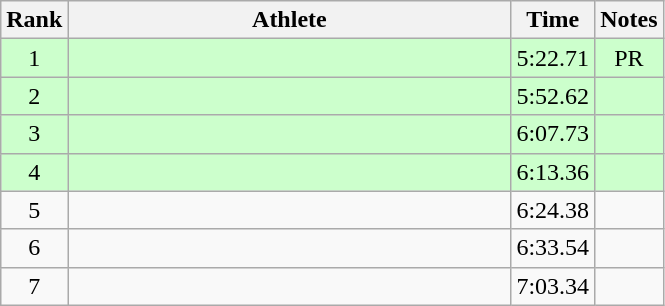<table class="wikitable" style="text-align:center">
<tr>
<th>Rank</th>
<th Style="width:18em">Athlete</th>
<th>Time</th>
<th>Notes</th>
</tr>
<tr style="background:#cfc">
<td>1</td>
<td style="text-align:left"></td>
<td>5:22.71</td>
<td>PR</td>
</tr>
<tr style="background:#cfc">
<td>2</td>
<td style="text-align:left"></td>
<td>5:52.62</td>
<td></td>
</tr>
<tr style="background:#cfc">
<td>3</td>
<td style="text-align:left"></td>
<td>6:07.73</td>
<td></td>
</tr>
<tr style="background:#cfc">
<td>4</td>
<td style="text-align:left"></td>
<td>6:13.36</td>
<td></td>
</tr>
<tr>
<td>5</td>
<td style="text-align:left"></td>
<td>6:24.38</td>
<td></td>
</tr>
<tr>
<td>6</td>
<td style="text-align:left"></td>
<td>6:33.54</td>
<td></td>
</tr>
<tr>
<td>7</td>
<td style="text-align:left"></td>
<td>7:03.34</td>
<td></td>
</tr>
</table>
